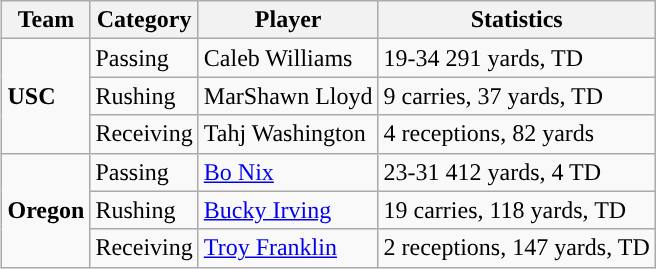<table class="wikitable" style="float: right;">
<tr>
<th>Team</th>
<th>Category</th>
<th>Player</th>
<th>Statistics</th>
</tr>
<tr>
<td rowspan=3><strong>USC</strong></td>
<td>Passing</td>
<td>Caleb Williams</td>
<td>19-34 291 yards, TD</td>
</tr>
<tr>
<td>Rushing</td>
<td>MarShawn Lloyd</td>
<td>9 carries, 37 yards, TD</td>
</tr>
<tr>
<td>Receiving</td>
<td>Tahj Washington</td>
<td>4 receptions, 82 yards</td>
</tr>
<tr>
<td rowspan=3><strong>Oregon</strong></td>
<td>Passing</td>
<td><a href='#'>Bo Nix</a></td>
<td>23-31 412 yards, 4 TD</td>
</tr>
<tr>
<td>Rushing</td>
<td><a href='#'>Bucky Irving</a></td>
<td>19 carries, 118 yards, TD</td>
</tr>
<tr>
<td>Receiving</td>
<td><a href='#'>Troy Franklin</a></td>
<td>2 receptions, 147 yards, TD</td>
</tr>
</table>
